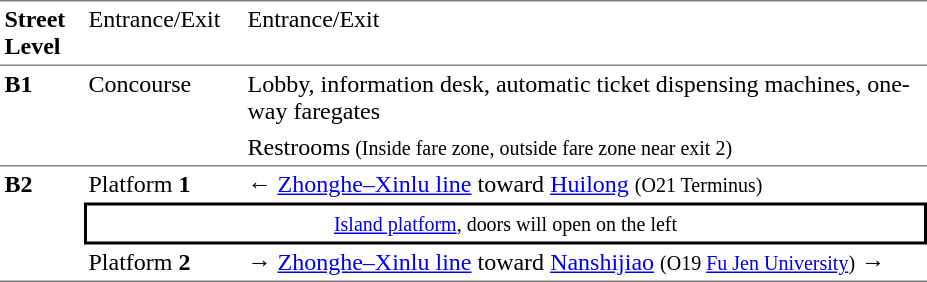<table table border=0 cellspacing=0 cellpadding=3>
<tr>
<td style="border-bottom:solid 1px gray;border-top:solid 1px gray;" width=50 valign=top><strong>Street Level</strong></td>
<td style="border-top:solid 1px gray;border-bottom:solid 1px gray;" width=100 valign=top>Entrance/Exit</td>
<td style="border-top:solid 1px gray;border-bottom:solid 1px gray;" width=450 valign=top>Entrance/Exit</td>
</tr>
<tr>
<td style="border-bottom:solid 1px gray;" rowspan=2 valign=top><strong>B1</strong></td>
<td style="border-bottom:solid 1px gray;" rowspan=2 valign=top>Concourse</td>
<td width=390>Lobby, information desk, automatic ticket dispensing machines, one-way faregates</td>
</tr>
<tr>
<td style="border-bottom:solid 1px gray;">Restrooms<small> (Inside fare zone, outside fare zone near exit 2)</small></td>
</tr>
<tr>
<td style="border-bottom:solid 1px gray;" rowspan=3 valign=top><strong>B2</strong></td>
<td>Platform <span><strong>1</strong></span></td>
<td>←  <a href='#'>Zhonghe–Xinlu line</a> toward <a href='#'>Huilong</a> <small>(O21 Terminus)</small></td>
</tr>
<tr>
<td style="border-top:solid 2px black;border-right:solid 2px black;border-left:solid 2px black;border-bottom:solid 2px black;text-align:center;" colspan=2><small><a href='#'>Island platform</a>, doors will open on the left</small></td>
</tr>
<tr>
<td style="border-bottom:solid 1px gray;">Platform <span><strong>2</strong></span></td>
<td style="border-bottom:solid 1px gray;"><span>→</span>  <a href='#'>Zhonghe–Xinlu line</a> toward <a href='#'>Nanshijiao</a> <small>(O19 <a href='#'>Fu Jen University</a>)</small> →</td>
</tr>
</table>
